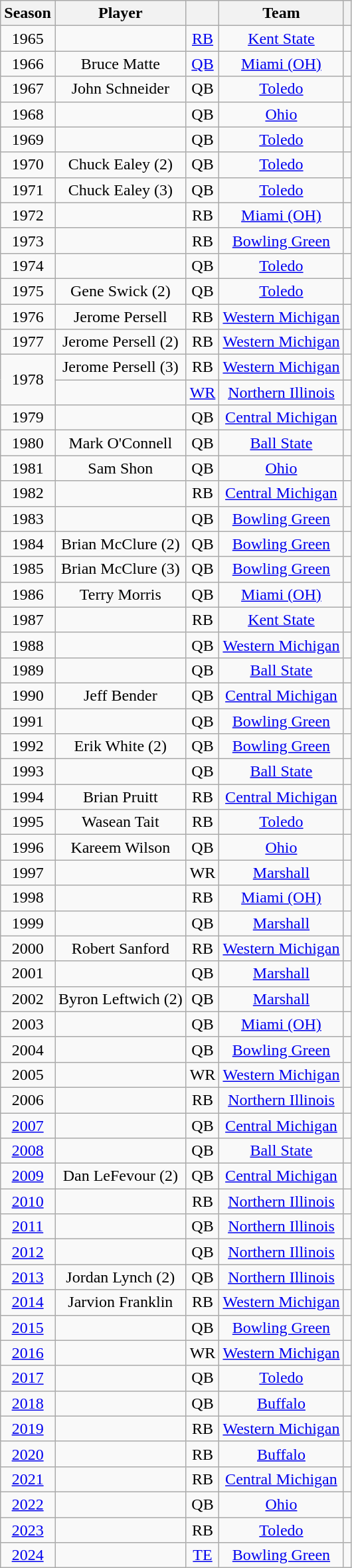<table class="wikitable sortable" style="text-align: center;">
<tr>
<th>Season</th>
<th>Player</th>
<th></th>
<th>Team</th>
<th class="unsortable"></th>
</tr>
<tr>
<td>1965</td>
<td></td>
<td><a href='#'>RB</a></td>
<td><a href='#'>Kent State</a></td>
<td></td>
</tr>
<tr>
<td>1966</td>
<td>Bruce Matte</td>
<td><a href='#'>QB</a></td>
<td><a href='#'>Miami (OH)</a></td>
<td></td>
</tr>
<tr>
<td>1967</td>
<td>John Schneider</td>
<td>QB</td>
<td><a href='#'>Toledo</a></td>
<td></td>
</tr>
<tr>
<td>1968</td>
<td></td>
<td>QB</td>
<td><a href='#'>Ohio</a></td>
<td></td>
</tr>
<tr>
<td>1969</td>
<td></td>
<td>QB</td>
<td><a href='#'>Toledo</a></td>
<td></td>
</tr>
<tr>
<td>1970</td>
<td>Chuck Ealey (2)</td>
<td>QB</td>
<td><a href='#'>Toledo</a></td>
<td></td>
</tr>
<tr>
<td>1971</td>
<td>Chuck Ealey (3)</td>
<td>QB</td>
<td><a href='#'>Toledo</a></td>
<td></td>
</tr>
<tr>
<td>1972</td>
<td></td>
<td>RB</td>
<td><a href='#'>Miami (OH)</a></td>
<td></td>
</tr>
<tr>
<td>1973</td>
<td></td>
<td>RB</td>
<td><a href='#'>Bowling Green</a></td>
<td></td>
</tr>
<tr>
<td>1974</td>
<td></td>
<td>QB</td>
<td><a href='#'>Toledo</a></td>
<td></td>
</tr>
<tr>
<td>1975</td>
<td>Gene Swick (2)</td>
<td>QB</td>
<td><a href='#'>Toledo</a></td>
<td></td>
</tr>
<tr>
<td>1976</td>
<td>Jerome Persell</td>
<td>RB</td>
<td><a href='#'>Western Michigan</a></td>
<td></td>
</tr>
<tr>
<td>1977</td>
<td>Jerome Persell (2)</td>
<td>RB</td>
<td><a href='#'>Western Michigan</a></td>
<td></td>
</tr>
<tr>
<td rowspan="2">1978</td>
<td>Jerome Persell (3)</td>
<td>RB</td>
<td><a href='#'>Western Michigan</a></td>
<td></td>
</tr>
<tr>
<td></td>
<td><a href='#'>WR</a></td>
<td><a href='#'>Northern Illinois</a></td>
<td></td>
</tr>
<tr>
<td>1979</td>
<td></td>
<td>QB</td>
<td><a href='#'>Central Michigan</a></td>
<td></td>
</tr>
<tr>
<td>1980</td>
<td>Mark O'Connell</td>
<td>QB</td>
<td><a href='#'>Ball State</a></td>
<td></td>
</tr>
<tr>
<td>1981</td>
<td>Sam Shon</td>
<td>QB</td>
<td><a href='#'>Ohio</a></td>
<td></td>
</tr>
<tr>
<td>1982</td>
<td></td>
<td>RB</td>
<td><a href='#'>Central Michigan</a></td>
<td></td>
</tr>
<tr>
<td>1983</td>
<td></td>
<td>QB</td>
<td><a href='#'>Bowling Green</a></td>
<td></td>
</tr>
<tr>
<td>1984</td>
<td>Brian McClure (2)</td>
<td>QB</td>
<td><a href='#'>Bowling Green</a></td>
<td></td>
</tr>
<tr>
<td>1985</td>
<td>Brian McClure (3)</td>
<td>QB</td>
<td><a href='#'>Bowling Green</a></td>
<td></td>
</tr>
<tr>
<td>1986</td>
<td>Terry Morris</td>
<td>QB</td>
<td><a href='#'>Miami (OH)</a></td>
<td></td>
</tr>
<tr>
<td>1987</td>
<td></td>
<td>RB</td>
<td><a href='#'>Kent State</a></td>
<td></td>
</tr>
<tr>
<td>1988</td>
<td></td>
<td>QB</td>
<td><a href='#'>Western Michigan</a></td>
<td></td>
</tr>
<tr>
<td>1989</td>
<td></td>
<td>QB</td>
<td><a href='#'>Ball State</a></td>
<td></td>
</tr>
<tr>
<td>1990</td>
<td>Jeff Bender</td>
<td>QB</td>
<td><a href='#'>Central Michigan</a></td>
<td></td>
</tr>
<tr>
<td>1991</td>
<td></td>
<td>QB</td>
<td><a href='#'>Bowling Green</a></td>
<td></td>
</tr>
<tr>
<td>1992</td>
<td>Erik White (2)</td>
<td>QB</td>
<td><a href='#'>Bowling Green</a></td>
<td></td>
</tr>
<tr>
<td>1993</td>
<td></td>
<td>QB</td>
<td><a href='#'>Ball State</a></td>
<td></td>
</tr>
<tr>
<td>1994</td>
<td>Brian Pruitt</td>
<td>RB</td>
<td><a href='#'>Central Michigan</a></td>
<td></td>
</tr>
<tr>
<td>1995</td>
<td>Wasean Tait</td>
<td>RB</td>
<td><a href='#'>Toledo</a></td>
<td></td>
</tr>
<tr>
<td>1996</td>
<td>Kareem Wilson</td>
<td>QB</td>
<td><a href='#'>Ohio</a></td>
<td></td>
</tr>
<tr>
<td>1997</td>
<td></td>
<td>WR</td>
<td><a href='#'>Marshall</a></td>
<td></td>
</tr>
<tr>
<td>1998</td>
<td></td>
<td>RB</td>
<td><a href='#'>Miami (OH)</a></td>
<td></td>
</tr>
<tr>
<td>1999</td>
<td></td>
<td>QB</td>
<td><a href='#'>Marshall</a></td>
<td></td>
</tr>
<tr>
<td>2000</td>
<td>Robert Sanford</td>
<td>RB</td>
<td><a href='#'>Western Michigan</a></td>
<td></td>
</tr>
<tr>
<td>2001</td>
<td></td>
<td>QB</td>
<td><a href='#'>Marshall</a></td>
<td></td>
</tr>
<tr>
<td>2002</td>
<td>Byron Leftwich (2)</td>
<td>QB</td>
<td><a href='#'>Marshall</a></td>
<td></td>
</tr>
<tr>
<td>2003</td>
<td></td>
<td>QB</td>
<td><a href='#'>Miami (OH)</a></td>
<td></td>
</tr>
<tr>
<td>2004</td>
<td></td>
<td>QB</td>
<td><a href='#'>Bowling Green</a></td>
<td></td>
</tr>
<tr>
<td>2005</td>
<td></td>
<td>WR</td>
<td><a href='#'>Western Michigan</a></td>
<td></td>
</tr>
<tr>
<td>2006</td>
<td></td>
<td>RB</td>
<td><a href='#'>Northern Illinois</a></td>
<td></td>
</tr>
<tr>
<td><a href='#'>2007</a></td>
<td></td>
<td>QB</td>
<td><a href='#'>Central Michigan</a></td>
<td></td>
</tr>
<tr>
<td><a href='#'>2008</a></td>
<td></td>
<td>QB</td>
<td><a href='#'>Ball State</a></td>
<td></td>
</tr>
<tr>
<td><a href='#'>2009</a></td>
<td>Dan LeFevour (2)</td>
<td>QB</td>
<td><a href='#'>Central Michigan</a></td>
<td></td>
</tr>
<tr>
<td><a href='#'>2010</a></td>
<td></td>
<td>RB</td>
<td><a href='#'>Northern Illinois</a></td>
<td></td>
</tr>
<tr>
<td><a href='#'>2011</a></td>
<td></td>
<td>QB</td>
<td><a href='#'>Northern Illinois</a></td>
<td></td>
</tr>
<tr>
<td><a href='#'>2012</a></td>
<td></td>
<td>QB</td>
<td><a href='#'>Northern Illinois</a></td>
<td></td>
</tr>
<tr>
<td><a href='#'>2013</a></td>
<td>Jordan Lynch (2)</td>
<td>QB</td>
<td><a href='#'>Northern Illinois</a></td>
<td></td>
</tr>
<tr>
<td><a href='#'>2014</a></td>
<td>Jarvion Franklin</td>
<td>RB</td>
<td><a href='#'>Western Michigan</a></td>
<td></td>
</tr>
<tr>
<td><a href='#'>2015</a></td>
<td></td>
<td>QB</td>
<td><a href='#'>Bowling Green</a></td>
<td></td>
</tr>
<tr>
<td><a href='#'>2016</a></td>
<td></td>
<td>WR</td>
<td><a href='#'>Western Michigan</a></td>
<td></td>
</tr>
<tr>
<td><a href='#'>2017</a></td>
<td></td>
<td>QB</td>
<td><a href='#'>Toledo</a></td>
<td></td>
</tr>
<tr>
<td><a href='#'>2018</a></td>
<td></td>
<td>QB</td>
<td><a href='#'>Buffalo</a></td>
<td></td>
</tr>
<tr>
<td><a href='#'>2019</a></td>
<td></td>
<td>RB</td>
<td><a href='#'>Western Michigan</a></td>
<td></td>
</tr>
<tr>
<td><a href='#'>2020</a></td>
<td></td>
<td>RB</td>
<td><a href='#'>Buffalo</a></td>
<td></td>
</tr>
<tr>
<td><a href='#'>2021</a></td>
<td></td>
<td>RB</td>
<td><a href='#'>Central Michigan</a></td>
<td></td>
</tr>
<tr>
<td><a href='#'>2022</a></td>
<td></td>
<td>QB</td>
<td><a href='#'>Ohio</a></td>
<td></td>
</tr>
<tr>
<td><a href='#'>2023</a></td>
<td></td>
<td>RB</td>
<td><a href='#'>Toledo</a></td>
<td></td>
</tr>
<tr>
<td><a href='#'>2024</a></td>
<td></td>
<td><a href='#'>TE</a></td>
<td><a href='#'>Bowling Green</a></td>
<td></td>
</tr>
</table>
